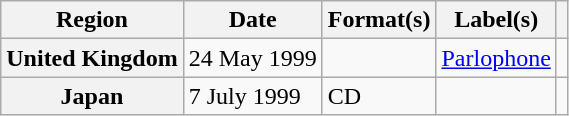<table class="wikitable plainrowheaders">
<tr>
<th scope="col">Region</th>
<th scope="col">Date</th>
<th scope="col">Format(s)</th>
<th scope="col">Label(s)</th>
<th scope="col"></th>
</tr>
<tr>
<th scope="row">United Kingdom</th>
<td>24 May 1999</td>
<td></td>
<td><a href='#'>Parlophone</a></td>
<td></td>
</tr>
<tr>
<th scope="row">Japan</th>
<td>7 July 1999</td>
<td>CD</td>
<td></td>
<td></td>
</tr>
</table>
